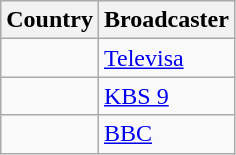<table class="wikitable">
<tr>
<th align=center>Country</th>
<th align=center>Broadcaster</th>
</tr>
<tr>
<td></td>
<td><a href='#'>Televisa</a></td>
</tr>
<tr>
<td></td>
<td><a href='#'>KBS 9</a></td>
</tr>
<tr>
<td></td>
<td><a href='#'>BBC</a></td>
</tr>
</table>
